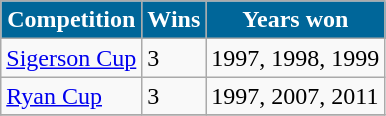<table class="wikitable">
<tr>
<th style="background:#069; color:white;">Competition</th>
<th style="background:#069; color:white;">Wins</th>
<th style="background:#069; color:white;">Years won</th>
</tr>
<tr>
<td><a href='#'>Sigerson Cup</a></td>
<td>3</td>
<td>1997, 1998, 1999</td>
</tr>
<tr>
<td><a href='#'>Ryan Cup</a></td>
<td>3</td>
<td>1997, 2007, 2011</td>
</tr>
<tr>
</tr>
</table>
